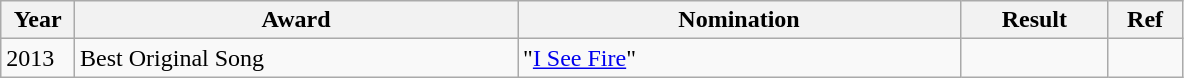<table class="wikitable" style="max-width:75%;">
<tr>
<th width=5%>Year</th>
<th style="width:30%;">Award</th>
<th style="width:30%;">Nomination</th>
<th style="width:10%;">Result</th>
<th style="width:5%;">Ref</th>
</tr>
<tr>
<td>2013</td>
<td>Best Original Song</td>
<td>"<a href='#'>I See Fire</a>"</td>
<td></td>
<td></td>
</tr>
</table>
